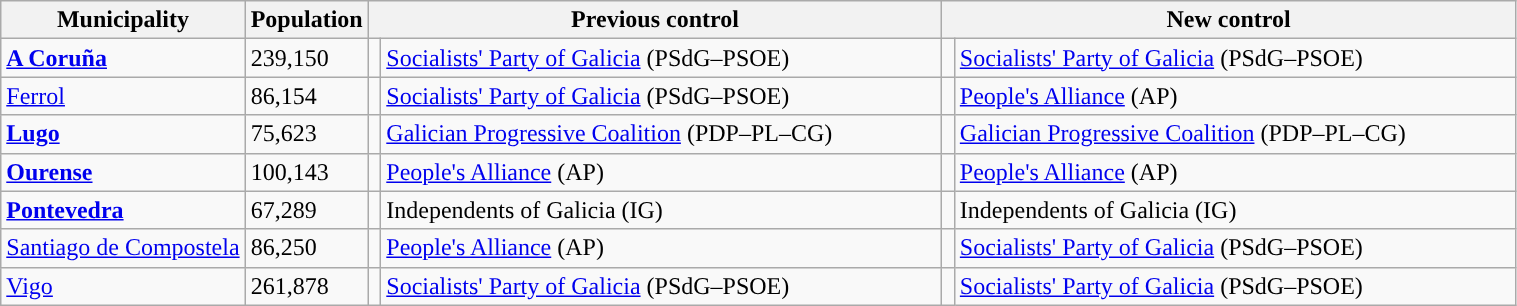<table class="wikitable sortable">
<tr>
<th>Municipality</th>
<th>Population</th>
<th colspan="2" style="width:375px;">Previous control</th>
<th colspan="2" style="width:375px;">New control</th>
</tr>
<tr>
<td><strong><a href='#'>A Coruña</a></strong></td>
<td>239,150</td>
<td width="1" style="color:inherit;background:"></td>
<td><a href='#'>Socialists' Party of Galicia</a> (PSdG–PSOE)</td>
<td width="1" style="color:inherit;background:"></td>
<td><a href='#'>Socialists' Party of Galicia</a> (PSdG–PSOE)</td>
</tr>
<tr>
<td><a href='#'>Ferrol</a></td>
<td>86,154</td>
<td style="color:inherit;background:"></td>
<td><a href='#'>Socialists' Party of Galicia</a> (PSdG–PSOE)</td>
<td style="color:inherit;background:"></td>
<td><a href='#'>People's Alliance</a> (AP) </td>
</tr>
<tr>
<td><strong><a href='#'>Lugo</a></strong></td>
<td>75,623</td>
<td style="color:inherit;background:"></td>
<td><a href='#'>Galician Progressive Coalition</a> (PDP–PL–CG)</td>
<td style="color:inherit;background:"></td>
<td><a href='#'>Galician Progressive Coalition</a> (PDP–PL–CG)</td>
</tr>
<tr>
<td><strong><a href='#'>Ourense</a></strong></td>
<td>100,143</td>
<td style="color:inherit;background:"></td>
<td><a href='#'>People's Alliance</a> (AP)</td>
<td style="color:inherit;background:"></td>
<td><a href='#'>People's Alliance</a> (AP) </td>
</tr>
<tr>
<td><strong><a href='#'>Pontevedra</a></strong></td>
<td>67,289</td>
<td style="color:inherit;background:"></td>
<td>Independents of Galicia (IG)</td>
<td style="color:inherit;background:"></td>
<td>Independents of Galicia (IG)</td>
</tr>
<tr>
<td><a href='#'>Santiago de Compostela</a></td>
<td>86,250</td>
<td style="color:inherit;background:"></td>
<td><a href='#'>People's Alliance</a> (AP)</td>
<td style="color:inherit;background:"></td>
<td><a href='#'>Socialists' Party of Galicia</a> (PSdG–PSOE)</td>
</tr>
<tr>
<td><a href='#'>Vigo</a></td>
<td>261,878</td>
<td style="color:inherit;background:"></td>
<td><a href='#'>Socialists' Party of Galicia</a> (PSdG–PSOE)</td>
<td style="color:inherit;background:"></td>
<td><a href='#'>Socialists' Party of Galicia</a> (PSdG–PSOE)</td>
</tr>
</table>
